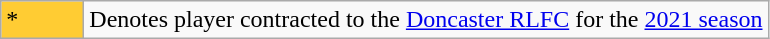<table class="wikitable">
<tr>
<td style="background:#FC3; width:3em;">*</td>
<td>Denotes player contracted to the <a href='#'>Doncaster RLFC</a> for the <a href='#'>2021 season</a></td>
</tr>
</table>
